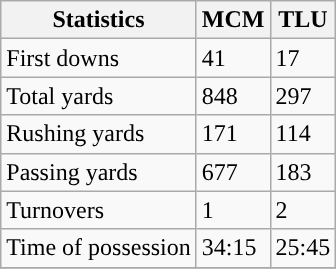<table class="wikitable">
<tr>
<th>Statistics</th>
<th>MCM</th>
<th>TLU</th>
</tr>
<tr>
<td>First downs</td>
<td>41</td>
<td>17</td>
</tr>
<tr>
<td>Total yards</td>
<td>848</td>
<td>297</td>
</tr>
<tr>
<td>Rushing yards</td>
<td>171</td>
<td>114</td>
</tr>
<tr>
<td>Passing yards</td>
<td>677</td>
<td>183</td>
</tr>
<tr>
<td>Turnovers</td>
<td>1</td>
<td>2</td>
</tr>
<tr>
<td>Time of possession</td>
<td>34:15</td>
<td>25:45</td>
</tr>
<tr>
</tr>
</table>
